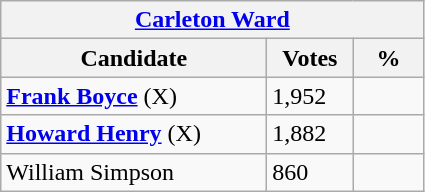<table class="wikitable">
<tr>
<th colspan="3"><a href='#'>Carleton Ward</a></th>
</tr>
<tr>
<th style="width: 170px">Candidate</th>
<th style="width: 50px">Votes</th>
<th style="width: 40px">%</th>
</tr>
<tr>
<td><strong><a href='#'>Frank Boyce</a></strong> (X)</td>
<td>1,952</td>
<td></td>
</tr>
<tr>
<td><strong><a href='#'>Howard Henry</a></strong> (X)</td>
<td>1,882</td>
<td></td>
</tr>
<tr>
<td>William Simpson</td>
<td>860</td>
<td></td>
</tr>
</table>
